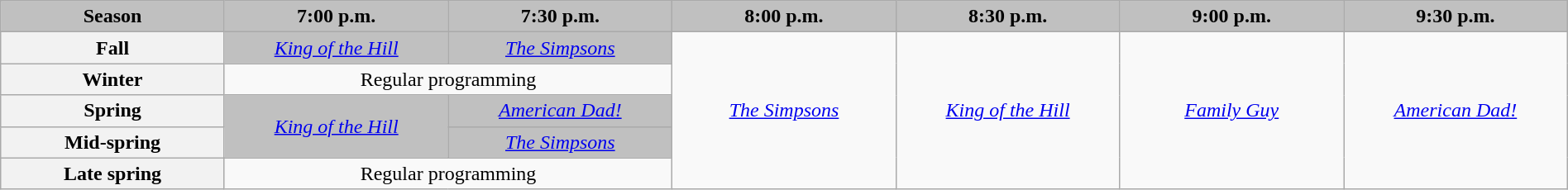<table class="wikitable" style="width:100%;margin-right:0;text-align:center">
<tr>
<th style="background-color:#C0C0C0;text-align:center;width:11.5%;">Season</th>
<th style="background-color:#C0C0C0;text-align:center;width:11.5%;">7:00 p.m.</th>
<th style="background-color:#C0C0C0;text-align:center;width:11.5%;">7:30 p.m.</th>
<th style="background-color:#C0C0C0;text-align:center;width:11.5%;">8:00 p.m.</th>
<th style="background-color:#C0C0C0;text-align:center;width:11.5%;">8:30 p.m.</th>
<th style="background-color:#C0C0C0;text-align:center;width:11.5%;">9:00 p.m.</th>
<th style="background-color:#C0C0C0;text-align:center;width:11.5%;">9:30 p.m.</th>
</tr>
<tr>
<th>Fall</th>
<td style="background:#C0C0C0;"><em><a href='#'>King of the Hill</a></em> </td>
<td style="background:#C0C0C0;"><em><a href='#'>The Simpsons</a></em> </td>
<td rowspan="5"><em><a href='#'>The Simpsons</a></em></td>
<td rowspan="5"><em><a href='#'>King of the Hill</a></em></td>
<td rowspan="5"><em><a href='#'>Family Guy</a></em></td>
<td rowspan="5"><em><a href='#'>American Dad!</a></em></td>
</tr>
<tr>
<th>Winter</th>
<td colspan="2">Regular programming</td>
</tr>
<tr>
<th>Spring</th>
<td rowspan="2" style="background:#C0C0C0;"><em><a href='#'>King of the Hill</a></em> </td>
<td style="background:#C0C0C0;"><em><a href='#'>American Dad!</a></em> </td>
</tr>
<tr>
<th>Mid-spring</th>
<td style="background:#C0C0C0;"><em><a href='#'>The Simpsons</a></em> </td>
</tr>
<tr>
<th>Late spring</th>
<td colspan="2">Regular programming</td>
</tr>
</table>
